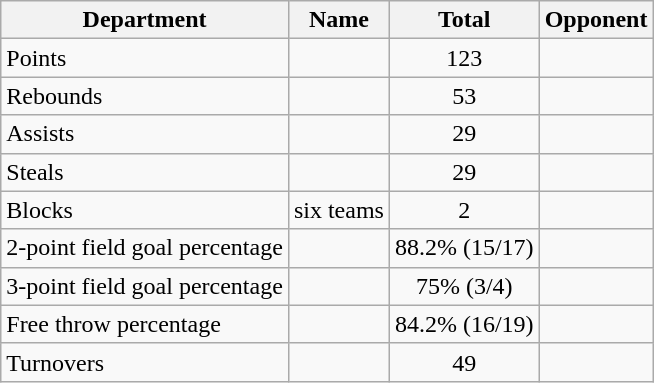<table class=wikitable>
<tr>
<th>Department</th>
<th>Name</th>
<th>Total</th>
<th>Opponent</th>
</tr>
<tr>
<td>Points</td>
<td></td>
<td align=center>123</td>
<td></td>
</tr>
<tr>
<td>Rebounds</td>
<td></td>
<td align=center>53</td>
<td></td>
</tr>
<tr>
<td>Assists</td>
<td></td>
<td align=center>29</td>
<td></td>
</tr>
<tr>
<td>Steals</td>
<td></td>
<td align=center>29</td>
<td></td>
</tr>
<tr>
<td>Blocks</td>
<td align=center>six teams</td>
<td align=center>2</td>
<td></td>
</tr>
<tr>
<td>2-point field goal percentage</td>
<td></td>
<td align=center>88.2% (15/17)</td>
<td></td>
</tr>
<tr>
<td>3-point field goal percentage</td>
<td></td>
<td align=center>75% (3/4)</td>
<td></td>
</tr>
<tr>
<td>Free throw percentage</td>
<td></td>
<td align=center>84.2% (16/19)</td>
<td></td>
</tr>
<tr>
<td>Turnovers</td>
<td></td>
<td align=center>49</td>
<td></td>
</tr>
</table>
